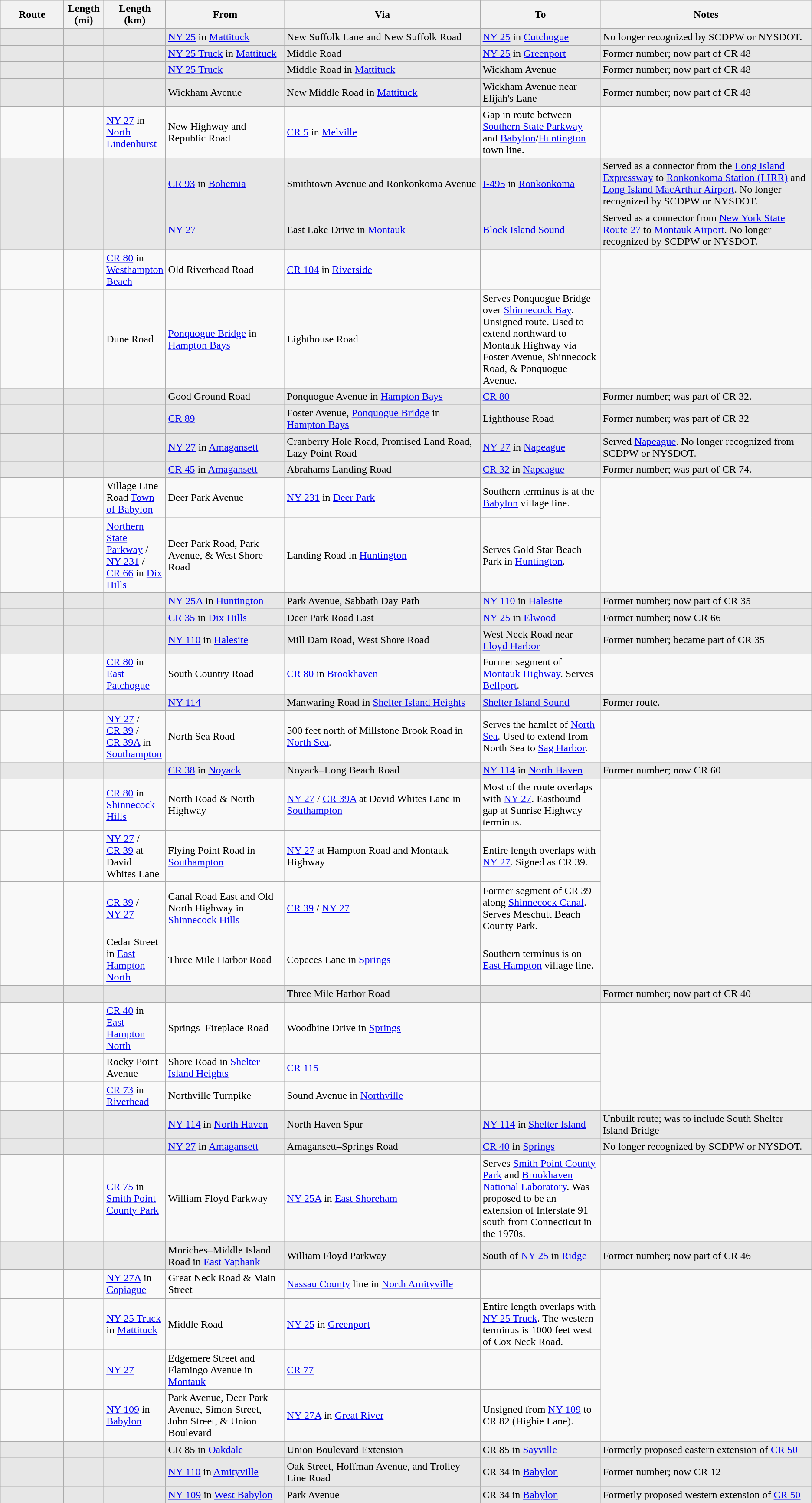<table class="wikitable sortable">
<tr>
<th width=8%>Route</th>
<th width=5%>Length<br>(mi)</th>
<th width=5%>Length<br>(km)</th>
<th width="15%" class="unsortable">From</th>
<th width="25%" class="unsortable">Via</th>
<th width="15%" class="unsortable">To</th>
<th width="27%" class="unsortable">Notes</th>
</tr>
<tr style="background-color:#e7e7e7">
<td></td>
<td></td>
<td></td>
<td><a href='#'>NY 25</a> in <a href='#'>Mattituck</a></td>
<td>New Suffolk Lane and New Suffolk Road</td>
<td><a href='#'>NY 25</a> in <a href='#'>Cutchogue</a></td>
<td>No longer recognized by SCDPW or NYSDOT.</td>
</tr>
<tr style="background-color:#e7e7e7">
<td></td>
<td></td>
<td></td>
<td><a href='#'>NY 25 Truck</a> in <a href='#'>Mattituck</a></td>
<td>Middle Road</td>
<td><a href='#'>NY 25</a> in <a href='#'>Greenport</a></td>
<td>Former number; now part of CR 48</td>
</tr>
<tr style="background-color:#e7e7e7">
<td></td>
<td></td>
<td></td>
<td><a href='#'>NY 25 Truck</a></td>
<td>Middle Road in <a href='#'>Mattituck</a></td>
<td>Wickham Avenue</td>
<td>Former number; now part of CR 48</td>
</tr>
<tr style="background-color:#e7e7e7">
<td></td>
<td></td>
<td></td>
<td>Wickham Avenue</td>
<td>New Middle Road in <a href='#'>Mattituck</a></td>
<td>Wickham Avenue near Elijah's Lane</td>
<td>Former number; now part of CR 48</td>
</tr>
<tr>
<td></td>
<td></td>
<td><a href='#'>NY 27</a> in <a href='#'>North Lindenhurst</a></td>
<td>New Highway and Republic Road</td>
<td><a href='#'>CR 5</a> in <a href='#'>Melville</a></td>
<td>Gap in route between <a href='#'>Southern State Parkway</a> and <a href='#'>Babylon</a>/<a href='#'>Huntington</a> town line.</td>
</tr>
<tr style="background-color:#e7e7e7">
<td></td>
<td></td>
<td></td>
<td><a href='#'>CR 93</a> in <a href='#'>Bohemia</a></td>
<td>Smithtown Avenue and Ronkonkoma Avenue</td>
<td><a href='#'>I-495</a> in <a href='#'>Ronkonkoma</a></td>
<td>Served as a connector from the <a href='#'>Long Island Expressway</a> to <a href='#'>Ronkonkoma Station (LIRR)</a> and <a href='#'>Long Island MacArthur Airport</a>. No longer recognized by SCDPW or NYSDOT.</td>
</tr>
<tr style="background-color:#e7e7e7">
<td></td>
<td></td>
<td></td>
<td><a href='#'>NY 27</a></td>
<td>East Lake Drive in <a href='#'>Montauk</a></td>
<td><a href='#'>Block Island Sound</a></td>
<td>Served as a connector from <a href='#'>New York State Route 27</a> to <a href='#'>Montauk Airport</a>. No longer recognized by SCDPW or NYSDOT.</td>
</tr>
<tr>
<td></td>
<td></td>
<td><a href='#'>CR 80</a> in <a href='#'>Westhampton Beach</a></td>
<td>Old Riverhead Road</td>
<td><a href='#'>CR 104</a> in <a href='#'>Riverside</a></td>
<td></td>
</tr>
<tr>
<td></td>
<td></td>
<td>Dune Road</td>
<td><a href='#'>Ponquogue Bridge</a> in <a href='#'>Hampton Bays</a></td>
<td>Lighthouse Road</td>
<td>Serves Ponquogue Bridge over <a href='#'>Shinnecock Bay</a>. Unsigned route. Used to extend northward to Montauk Highway via Foster Avenue, Shinnecock Road, & Ponquogue Avenue.</td>
</tr>
<tr style="background-color:#e7e7e7">
<td></td>
<td></td>
<td></td>
<td>Good Ground Road</td>
<td>Ponquogue Avenue in <a href='#'>Hampton Bays</a></td>
<td><a href='#'>CR 80</a></td>
<td>Former number; was part of CR 32.</td>
</tr>
<tr style="background-color:#e7e7e7">
<td></td>
<td></td>
<td></td>
<td><a href='#'>CR 89</a></td>
<td>Foster Avenue, <a href='#'>Ponquogue Bridge</a> in <a href='#'>Hampton Bays</a></td>
<td>Lighthouse Road</td>
<td>Former number; was part of CR 32</td>
</tr>
<tr style="background-color:#e7e7e7">
<td></td>
<td></td>
<td></td>
<td><a href='#'>NY 27</a> in <a href='#'>Amagansett</a></td>
<td>Cranberry Hole Road, Promised Land Road, Lazy Point Road</td>
<td><a href='#'>NY 27</a> in <a href='#'>Napeague</a></td>
<td>Served <a href='#'>Napeague</a>. No longer recognized from SCDPW or NYSDOT.</td>
</tr>
<tr style="background-color:#e7e7e7">
<td></td>
<td></td>
<td></td>
<td><a href='#'>CR 45</a> in <a href='#'>Amagansett</a></td>
<td>Abrahams Landing Road</td>
<td><a href='#'>CR 32</a> in <a href='#'>Napeague</a></td>
<td>Former number; was part of CR 74.</td>
</tr>
<tr>
<td></td>
<td></td>
<td>Village Line Road <a href='#'>Town of Babylon</a></td>
<td>Deer Park Avenue</td>
<td><a href='#'>NY 231</a> in <a href='#'>Deer Park</a></td>
<td>Southern terminus is at the <a href='#'>Babylon</a> village line.</td>
</tr>
<tr>
<td></td>
<td></td>
<td><a href='#'>Northern State Parkway</a> / <a href='#'>NY 231</a> / <a href='#'>CR 66</a> in <a href='#'>Dix Hills</a></td>
<td>Deer Park Road, Park Avenue, & West Shore Road</td>
<td>Landing Road in <a href='#'>Huntington</a></td>
<td>Serves Gold Star Beach Park in <a href='#'>Huntington</a>.</td>
</tr>
<tr style="background-color:#e7e7e7">
<td></td>
<td></td>
<td></td>
<td><a href='#'>NY 25A</a> in <a href='#'>Huntington</a></td>
<td>Park Avenue, Sabbath Day Path</td>
<td><a href='#'>NY 110</a> in <a href='#'>Halesite</a></td>
<td>Former number; now part of CR 35</td>
</tr>
<tr style="background-color:#e7e7e7">
<td></td>
<td></td>
<td></td>
<td><a href='#'>CR 35</a> in <a href='#'>Dix Hills</a></td>
<td>Deer Park Road East</td>
<td><a href='#'>NY 25</a> in <a href='#'>Elwood</a></td>
<td>Former number; now CR 66</td>
</tr>
<tr style="background-color:#e7e7e7">
<td></td>
<td></td>
<td></td>
<td><a href='#'>NY 110</a> in <a href='#'>Halesite</a></td>
<td>Mill Dam Road, West Shore Road</td>
<td>West Neck Road near <a href='#'>Lloyd Harbor</a></td>
<td>Former number; became part of CR 35</td>
</tr>
<tr>
<td></td>
<td></td>
<td><a href='#'>CR 80</a> in <a href='#'>East Patchogue</a></td>
<td>South Country Road</td>
<td><a href='#'>CR 80</a> in <a href='#'>Brookhaven</a></td>
<td>Former segment of <a href='#'>Montauk Highway</a>. Serves <a href='#'>Bellport</a>.</td>
</tr>
<tr style="background-color:#e7e7e7">
<td></td>
<td></td>
<td></td>
<td><a href='#'>NY 114</a></td>
<td>Manwaring Road in <a href='#'>Shelter Island Heights</a></td>
<td><a href='#'>Shelter Island Sound</a></td>
<td>Former route.</td>
</tr>
<tr>
<td></td>
<td></td>
<td><a href='#'>NY 27</a> / <a href='#'>CR 39</a> / <a href='#'>CR 39A</a> in <a href='#'>Southampton</a></td>
<td>North Sea Road</td>
<td>500 feet north of Millstone Brook Road in <a href='#'>North Sea</a>.</td>
<td>Serves the hamlet of <a href='#'>North Sea</a>. Used to extend from North Sea to <a href='#'>Sag Harbor</a>.</td>
</tr>
<tr style="background-color:#e7e7e7">
<td></td>
<td></td>
<td></td>
<td><a href='#'>CR 38</a> in <a href='#'>Noyack</a></td>
<td>Noyack–Long Beach Road</td>
<td><a href='#'>NY 114</a> in <a href='#'>North Haven</a></td>
<td>Former number; now CR 60</td>
</tr>
<tr>
<td></td>
<td></td>
<td><a href='#'>CR 80</a> in <a href='#'>Shinnecock Hills</a></td>
<td>North Road & North Highway</td>
<td><a href='#'>NY 27</a> / <a href='#'>CR 39A</a> at David Whites Lane in <a href='#'>Southampton</a></td>
<td>Most of the route overlaps with <a href='#'>NY&nbsp;27</a>. Eastbound gap at Sunrise Highway terminus.</td>
</tr>
<tr>
<td></td>
<td></td>
<td><a href='#'>NY 27</a> / <a href='#'>CR 39</a> at David Whites Lane</td>
<td>Flying Point Road in <a href='#'>Southampton</a></td>
<td><a href='#'>NY 27</a> at Hampton Road and Montauk Highway</td>
<td>Entire length overlaps with <a href='#'>NY&nbsp;27</a>. Signed as CR 39.</td>
</tr>
<tr>
<td></td>
<td></td>
<td><a href='#'>CR 39</a> / <a href='#'>NY 27</a></td>
<td>Canal Road East and Old North Highway in <a href='#'>Shinnecock Hills</a></td>
<td><a href='#'>CR 39</a> / <a href='#'>NY 27</a></td>
<td>Former segment of CR 39 along <a href='#'>Shinnecock Canal</a>. Serves Meschutt Beach County Park.</td>
</tr>
<tr>
<td></td>
<td></td>
<td>Cedar Street in <a href='#'>East Hampton North</a></td>
<td>Three Mile Harbor Road</td>
<td>Copeces Lane in <a href='#'>Springs</a></td>
<td>Southern terminus is on <a href='#'>East Hampton</a> village line.</td>
</tr>
<tr style="background-color:#e7e7e7">
<td></td>
<td></td>
<td></td>
<td></td>
<td>Three Mile Harbor Road</td>
<td></td>
<td>Former number; now part of CR 40</td>
</tr>
<tr>
<td></td>
<td></td>
<td><a href='#'>CR 40</a> in <a href='#'>East Hampton North</a></td>
<td>Springs–Fireplace Road</td>
<td>Woodbine Drive in <a href='#'>Springs</a></td>
<td></td>
</tr>
<tr>
<td></td>
<td></td>
<td>Rocky Point Avenue</td>
<td>Shore Road in <a href='#'>Shelter Island Heights</a></td>
<td><a href='#'>CR 115</a></td>
<td></td>
</tr>
<tr>
<td></td>
<td></td>
<td><a href='#'>CR 73</a> in <a href='#'>Riverhead</a></td>
<td>Northville Turnpike</td>
<td>Sound Avenue in <a href='#'>Northville</a></td>
<td></td>
</tr>
<tr style="background-color:#e7e7e7">
<td></td>
<td></td>
<td></td>
<td><a href='#'>NY 114</a> in <a href='#'>North Haven</a></td>
<td>North Haven Spur</td>
<td><a href='#'>NY 114</a> in <a href='#'>Shelter Island</a></td>
<td>Unbuilt route; was to include South Shelter Island Bridge</td>
</tr>
<tr style="background-color:#e7e7e7">
<td></td>
<td></td>
<td></td>
<td><a href='#'>NY 27</a> in <a href='#'>Amagansett</a></td>
<td>Amagansett–Springs Road</td>
<td><a href='#'>CR 40</a> in <a href='#'>Springs</a></td>
<td>No longer recognized by SCDPW or NYSDOT.</td>
</tr>
<tr>
<td></td>
<td></td>
<td><a href='#'>CR 75</a> in <a href='#'>Smith Point County Park</a></td>
<td>William Floyd Parkway</td>
<td><a href='#'>NY 25A</a> in <a href='#'>East Shoreham</a></td>
<td>Serves <a href='#'>Smith Point County Park</a> and <a href='#'>Brookhaven National Laboratory</a>. Was proposed to be an extension of Interstate 91 south from Connecticut in the 1970s.</td>
</tr>
<tr style="background-color:#e7e7e7">
<td></td>
<td></td>
<td></td>
<td>Moriches–Middle Island Road in <a href='#'>East Yaphank</a></td>
<td>William Floyd Parkway</td>
<td>South of <a href='#'>NY&nbsp;25</a> in <a href='#'>Ridge</a></td>
<td>Former number; now part of CR 46</td>
</tr>
<tr>
<td></td>
<td></td>
<td><a href='#'>NY 27A</a> in <a href='#'>Copiague</a></td>
<td>Great Neck Road & Main Street</td>
<td><a href='#'>Nassau County</a> line in <a href='#'>North Amityville</a></td>
<td></td>
</tr>
<tr>
<td></td>
<td></td>
<td><a href='#'>NY 25 Truck</a> in <a href='#'>Mattituck</a></td>
<td>Middle Road</td>
<td><a href='#'>NY 25</a> in <a href='#'>Greenport</a></td>
<td>Entire length overlaps with <a href='#'>NY&nbsp;25 Truck</a>. The western terminus is 1000 feet west of Cox Neck Road.</td>
</tr>
<tr>
<td></td>
<td></td>
<td><a href='#'>NY 27</a></td>
<td>Edgemere Street and Flamingo Avenue in <a href='#'>Montauk</a></td>
<td><a href='#'>CR 77</a></td>
<td></td>
</tr>
<tr>
<td></td>
<td></td>
<td><a href='#'>NY 109</a> in <a href='#'>Babylon</a></td>
<td>Park Avenue, Deer Park Avenue, Simon Street, John Street, & Union Boulevard</td>
<td><a href='#'>NY 27A</a> in <a href='#'>Great River</a></td>
<td>Unsigned from <a href='#'>NY&nbsp;109</a> to CR 82 (Higbie Lane).</td>
</tr>
<tr style="background-color:#e7e7e7">
<td></td>
<td></td>
<td></td>
<td>CR 85 in <a href='#'>Oakdale</a></td>
<td>Union Boulevard Extension</td>
<td>CR 85 in <a href='#'>Sayville</a></td>
<td>Formerly proposed eastern extension of <a href='#'>CR 50</a></td>
</tr>
<tr style="background-color:#e7e7e7">
<td></td>
<td></td>
<td></td>
<td><a href='#'>NY&nbsp;110</a> in <a href='#'>Amityville</a></td>
<td>Oak Street, Hoffman Avenue, and Trolley Line Road</td>
<td>CR 34 in <a href='#'>Babylon</a></td>
<td>Former number; now CR 12</td>
</tr>
<tr style="background-color:#e7e7e7">
<td></td>
<td></td>
<td></td>
<td><a href='#'>NY&nbsp;109</a> in <a href='#'>West Babylon</a></td>
<td>Park Avenue</td>
<td>CR 34 in <a href='#'>Babylon</a></td>
<td>Formerly proposed western extension of <a href='#'>CR 50</a></td>
</tr>
</table>
